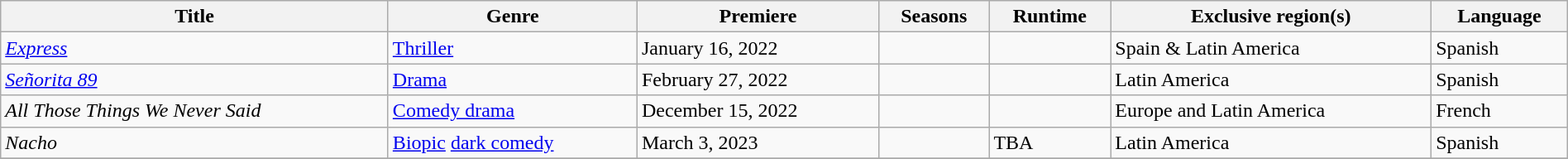<table class="wikitable sortable" style="width:100%;">
<tr>
<th>Title</th>
<th>Genre</th>
<th>Premiere</th>
<th>Seasons</th>
<th>Runtime</th>
<th>Exclusive region(s)</th>
<th>Language</th>
</tr>
<tr>
<td><em><a href='#'>Express</a></em></td>
<td><a href='#'>Thriller</a></td>
<td>January 16, 2022</td>
<td></td>
<td></td>
<td>Spain & Latin America</td>
<td>Spanish</td>
</tr>
<tr>
<td><em><a href='#'>Señorita 89</a></em></td>
<td><a href='#'>Drama</a></td>
<td>February 27, 2022</td>
<td></td>
<td></td>
<td>Latin America</td>
<td>Spanish</td>
</tr>
<tr>
<td><em>All Those Things We Never Said</em></td>
<td><a href='#'>Comedy drama</a></td>
<td>December 15, 2022</td>
<td></td>
<td></td>
<td>Europe and Latin America</td>
<td>French</td>
</tr>
<tr>
<td><em>Nacho</em></td>
<td><a href='#'>Biopic</a> <a href='#'>dark comedy</a></td>
<td>March 3, 2023</td>
<td></td>
<td>TBA</td>
<td>Latin America</td>
<td>Spanish</td>
</tr>
<tr>
</tr>
</table>
